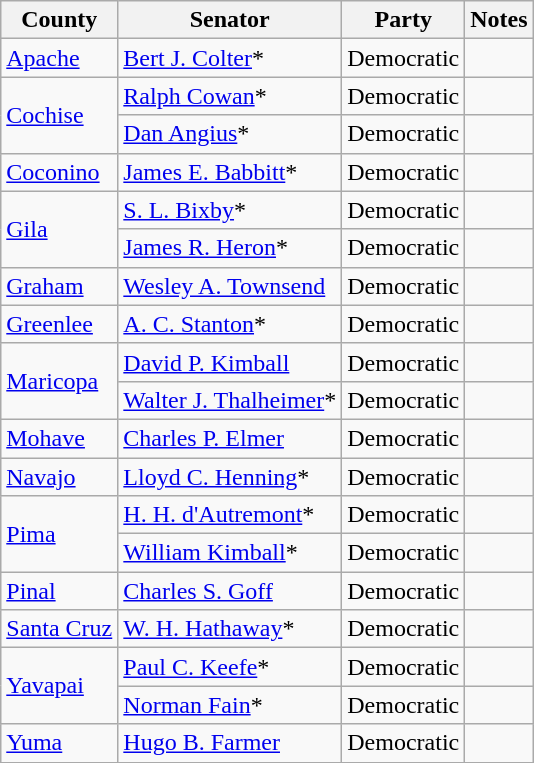<table class=wikitable>
<tr>
<th>County</th>
<th>Senator</th>
<th>Party</th>
<th>Notes</th>
</tr>
<tr>
<td><a href='#'>Apache</a></td>
<td><a href='#'>Bert J. Colter</a>*</td>
<td>Democratic</td>
<td></td>
</tr>
<tr>
<td rowspan="2"><a href='#'>Cochise</a></td>
<td><a href='#'>Ralph Cowan</a>*</td>
<td>Democratic</td>
<td></td>
</tr>
<tr>
<td><a href='#'>Dan Angius</a>*</td>
<td>Democratic</td>
<td></td>
</tr>
<tr>
<td><a href='#'>Coconino</a></td>
<td><a href='#'>James E. Babbitt</a>*</td>
<td>Democratic</td>
<td></td>
</tr>
<tr>
<td rowspan="2"><a href='#'>Gila</a></td>
<td><a href='#'>S. L. Bixby</a>*</td>
<td>Democratic</td>
<td></td>
</tr>
<tr>
<td><a href='#'>James R. Heron</a>*</td>
<td>Democratic</td>
<td></td>
</tr>
<tr>
<td><a href='#'>Graham</a></td>
<td><a href='#'>Wesley A. Townsend</a></td>
<td>Democratic</td>
<td></td>
</tr>
<tr>
<td><a href='#'>Greenlee</a></td>
<td><a href='#'>A. C. Stanton</a>*</td>
<td>Democratic</td>
<td></td>
</tr>
<tr>
<td rowspan="2"><a href='#'>Maricopa</a></td>
<td><a href='#'>David P. Kimball</a></td>
<td>Democratic</td>
<td></td>
</tr>
<tr>
<td><a href='#'>Walter J. Thalheimer</a>*</td>
<td>Democratic</td>
<td></td>
</tr>
<tr>
<td><a href='#'>Mohave</a></td>
<td><a href='#'>Charles P. Elmer</a></td>
<td>Democratic</td>
<td></td>
</tr>
<tr>
<td><a href='#'>Navajo</a></td>
<td><a href='#'>Lloyd C. Henning</a>*</td>
<td>Democratic</td>
<td></td>
</tr>
<tr>
<td rowspan="2"><a href='#'>Pima</a></td>
<td><a href='#'>H. H. d'Autremont</a>*</td>
<td>Democratic</td>
<td></td>
</tr>
<tr>
<td><a href='#'>William Kimball</a>*</td>
<td>Democratic</td>
<td></td>
</tr>
<tr>
<td><a href='#'>Pinal</a></td>
<td><a href='#'>Charles S. Goff</a></td>
<td>Democratic</td>
<td></td>
</tr>
<tr>
<td><a href='#'>Santa Cruz</a></td>
<td><a href='#'>W. H. Hathaway</a>*</td>
<td>Democratic</td>
<td></td>
</tr>
<tr>
<td rowspan="2"><a href='#'>Yavapai</a></td>
<td><a href='#'>Paul C. Keefe</a>*</td>
<td>Democratic</td>
<td></td>
</tr>
<tr>
<td><a href='#'>Norman Fain</a>*</td>
<td>Democratic</td>
<td></td>
</tr>
<tr>
<td><a href='#'>Yuma</a></td>
<td><a href='#'>Hugo B. Farmer</a></td>
<td>Democratic</td>
<td></td>
</tr>
<tr>
</tr>
</table>
